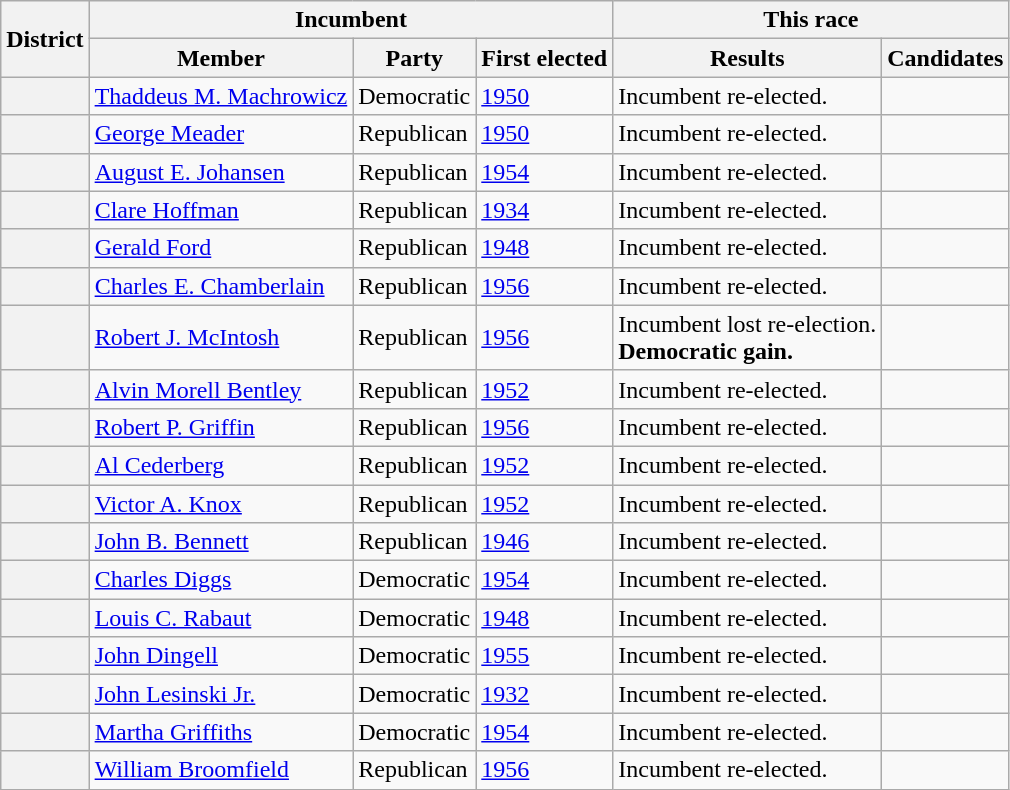<table class=wikitable>
<tr>
<th rowspan=2>District</th>
<th colspan=3>Incumbent</th>
<th colspan=2>This race</th>
</tr>
<tr>
<th>Member</th>
<th>Party</th>
<th>First elected</th>
<th>Results</th>
<th>Candidates</th>
</tr>
<tr>
<th></th>
<td><a href='#'>Thaddeus M. Machrowicz</a></td>
<td>Democratic</td>
<td><a href='#'>1950</a></td>
<td>Incumbent re-elected.</td>
<td nowrap></td>
</tr>
<tr>
<th></th>
<td><a href='#'>George Meader</a></td>
<td>Republican</td>
<td><a href='#'>1950</a></td>
<td>Incumbent re-elected.</td>
<td nowrap></td>
</tr>
<tr>
<th></th>
<td><a href='#'>August E. Johansen</a></td>
<td>Republican</td>
<td><a href='#'>1954</a></td>
<td>Incumbent re-elected.</td>
<td nowrap></td>
</tr>
<tr>
<th></th>
<td><a href='#'>Clare Hoffman</a></td>
<td>Republican</td>
<td><a href='#'>1934</a></td>
<td>Incumbent re-elected.</td>
<td nowrap></td>
</tr>
<tr>
<th></th>
<td><a href='#'>Gerald Ford</a></td>
<td>Republican</td>
<td><a href='#'>1948</a></td>
<td>Incumbent re-elected.</td>
<td nowrap></td>
</tr>
<tr>
<th></th>
<td><a href='#'>Charles E. Chamberlain</a></td>
<td>Republican</td>
<td><a href='#'>1956</a></td>
<td>Incumbent re-elected.</td>
<td nowrap></td>
</tr>
<tr>
<th></th>
<td><a href='#'>Robert J. McIntosh</a></td>
<td>Republican</td>
<td><a href='#'>1956</a></td>
<td>Incumbent lost re-election.<br><strong>Democratic gain.</strong></td>
<td nowrap></td>
</tr>
<tr>
<th></th>
<td><a href='#'>Alvin Morell Bentley</a></td>
<td>Republican</td>
<td><a href='#'>1952</a></td>
<td>Incumbent re-elected.</td>
<td nowrap></td>
</tr>
<tr>
<th></th>
<td><a href='#'>Robert P. Griffin</a></td>
<td>Republican</td>
<td><a href='#'>1956</a></td>
<td>Incumbent re-elected.</td>
<td nowrap></td>
</tr>
<tr>
<th></th>
<td><a href='#'>Al Cederberg</a></td>
<td>Republican</td>
<td><a href='#'>1952</a></td>
<td>Incumbent re-elected.</td>
<td nowrap></td>
</tr>
<tr>
<th></th>
<td><a href='#'>Victor A. Knox</a></td>
<td>Republican</td>
<td><a href='#'>1952</a></td>
<td>Incumbent re-elected.</td>
<td nowrap></td>
</tr>
<tr>
<th></th>
<td><a href='#'>John B. Bennett</a></td>
<td>Republican</td>
<td><a href='#'>1946</a></td>
<td>Incumbent re-elected.</td>
<td nowrap></td>
</tr>
<tr>
<th></th>
<td><a href='#'>Charles Diggs</a></td>
<td>Democratic</td>
<td><a href='#'>1954</a></td>
<td>Incumbent re-elected.</td>
<td nowrap></td>
</tr>
<tr>
<th></th>
<td><a href='#'>Louis C. Rabaut</a></td>
<td>Democratic</td>
<td><a href='#'>1948</a></td>
<td>Incumbent re-elected.</td>
<td nowrap></td>
</tr>
<tr>
<th></th>
<td><a href='#'>John Dingell</a></td>
<td>Democratic</td>
<td><a href='#'>1955 </a></td>
<td>Incumbent re-elected.</td>
<td nowrap></td>
</tr>
<tr>
<th></th>
<td><a href='#'>John Lesinski Jr.</a></td>
<td>Democratic</td>
<td><a href='#'>1932</a></td>
<td>Incumbent re-elected.</td>
<td nowrap></td>
</tr>
<tr>
<th></th>
<td><a href='#'>Martha Griffiths</a></td>
<td>Democratic</td>
<td><a href='#'>1954</a></td>
<td>Incumbent re-elected.</td>
<td nowrap></td>
</tr>
<tr>
<th></th>
<td><a href='#'>William Broomfield</a></td>
<td>Republican</td>
<td><a href='#'>1956</a></td>
<td>Incumbent re-elected.</td>
<td nowrap></td>
</tr>
</table>
